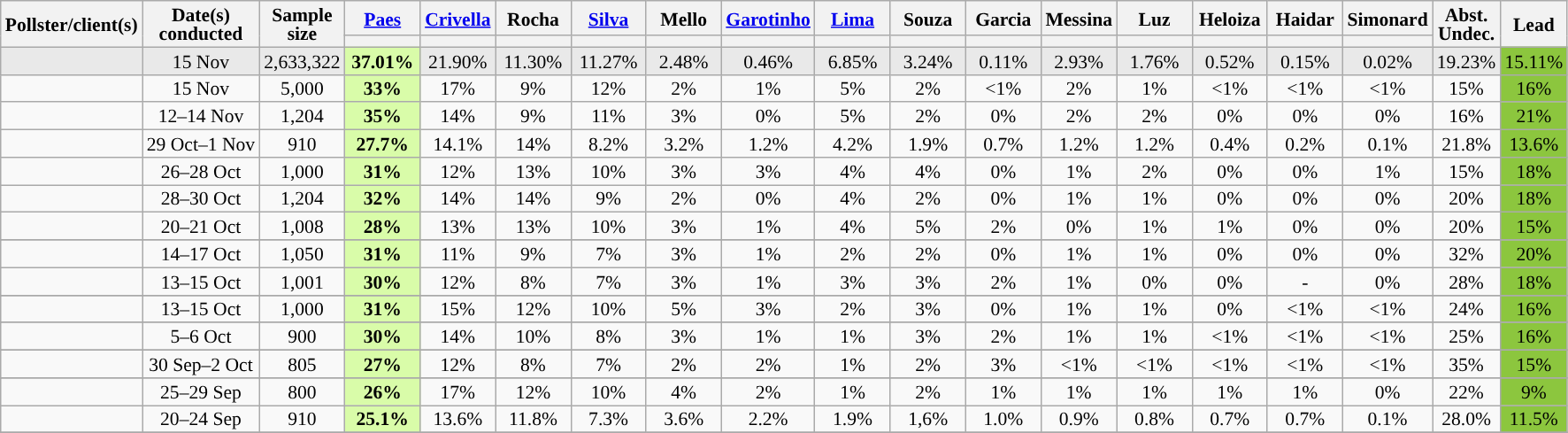<table class="wikitable sortable" style="text-align:center;font-size:90%;line-height:14px;">
<tr>
<th rowspan="2">Pollster/client(s)</th>
<th rowspan="2">Date(s)<br>conducted</th>
<th rowspan="2" data-sort-type="number">Sample<br>size</th>
<th class="unsortable" style="width:50px;"><a href='#'>Paes</a><br></th>
<th class="unsortable" style="width:50px;"><a href='#'>Crivella</a><br></th>
<th class="unsortable" style="width:50px;">Rocha<br></th>
<th class="unsortable" style="width:50px;"><a href='#'>Silva</a><br></th>
<th class="unsortable" style="width:50px;">Mello<br></th>
<th class="unsortable" style="width:50px;"><a href='#'>Garotinho</a><br></th>
<th class="unsortable" style="width:50px;"><a href='#'>Lima</a><br></th>
<th class="unsortable" style="width:50px;">Souza<br></th>
<th class="unsortable" style="width:50px;">Garcia<br></th>
<th class="unsortable" style="width:50px;">Messina<br></th>
<th class="unsortable" style="width:50px;">Luz<br></th>
<th class="unsortable" style="width:50px;">Heloiza<br></th>
<th class="unsortable" style="width:50px;">Haidar<br></th>
<th class="unsortable" style="width:50px;">Simonard<br></th>
<th rowspan="2" class="unsortable">Abst.<br>Undec.</th>
<th rowspan="2" data-sort-type="number">Lead</th>
</tr>
<tr>
<th data-sort-type="number" class="sortable" style="background:"></th>
<th data-sort-type="number" class="sortable" style="background:"></th>
<th data-sort-type="number" class="sortable" style="background:"></th>
<th data-sort-type="number" class="sortable" style="background:"></th>
<th data-sort-type="number" class="sortable" style="background:"></th>
<th data-sort-type="number" class="sortable" style="background:"></th>
<th data-sort-type="number" class="sortable" style="background:"></th>
<th data-sort-type="number" class="sortable" style="background:"></th>
<th data-sort-type="number" class="sortable" style="background:"></th>
<th data-sort-type="number" class="sortable" style="background:"></th>
<th data-sort-type="number" class="sortable" style="background:"></th>
<th data-sort-type="number" class="sortable" style="background:"></th>
<th data-sort-type="number" class="sortable" style="background:"></th>
<th data-sort-type="number" class="sortable" style="background:"></th>
</tr>
<tr style="background:#E9E9E9;">
<td></td>
<td>15 Nov</td>
<td>2,633,322</td>
<td style="background:#D9FCA9"><strong>37.01%</strong></td>
<td>21.90%</td>
<td>11.30%</td>
<td>11.27%</td>
<td>2.48%</td>
<td>0.46%</td>
<td>6.85%</td>
<td>3.24%</td>
<td>0.11%</td>
<td>2.93%</td>
<td>1.76%</td>
<td>0.52%</td>
<td>0.15%</td>
<td>0.02%</td>
<td>19.23%</td>
<td style="background:#8CC63E">15.11%</td>
</tr>
<tr>
<td></td>
<td>15 Nov</td>
<td>5,000</td>
<td style="background:#D9FCA9"><strong>33%</strong></td>
<td>17%</td>
<td>9%</td>
<td>12%</td>
<td>2%</td>
<td>1%</td>
<td>5%</td>
<td>2%</td>
<td><1%</td>
<td>2%</td>
<td>1%</td>
<td><1%</td>
<td><1%</td>
<td><1%</td>
<td>15%</td>
<td style="background:#8CC63E">16%</td>
</tr>
<tr>
<td></td>
<td>12–14 Nov</td>
<td>1,204</td>
<td style="background:#D9FCA9"><strong>35%</strong></td>
<td>14%</td>
<td>9%</td>
<td>11%</td>
<td>3%</td>
<td>0%</td>
<td>5%</td>
<td>2%</td>
<td>0%</td>
<td>2%</td>
<td>2%</td>
<td>0%</td>
<td>0%</td>
<td>0%</td>
<td>16%</td>
<td style="background:#8CC63E">21%</td>
</tr>
<tr>
<td></td>
<td>29 Oct–1 Nov</td>
<td>910</td>
<td style="background:#D9FCA9"><strong>27.7%</strong></td>
<td>14.1%</td>
<td>14%</td>
<td>8.2%</td>
<td>3.2%</td>
<td>1.2%</td>
<td>4.2%</td>
<td>1.9%</td>
<td>0.7%</td>
<td>1.2%</td>
<td>1.2%</td>
<td>0.4%</td>
<td>0.2%</td>
<td>0.1%</td>
<td>21.8%</td>
<td style="background:#8CC63E">13.6%</td>
</tr>
<tr>
<td></td>
<td>26–28 Oct</td>
<td>1,000</td>
<td style="background:#D9FCA9"><strong>31%</strong></td>
<td>12%</td>
<td>13%</td>
<td>10%</td>
<td>3%</td>
<td>3%</td>
<td>4%</td>
<td>4%</td>
<td>0%</td>
<td>1%</td>
<td>2%</td>
<td>0%</td>
<td>0%</td>
<td>1%</td>
<td>15%</td>
<td style="background:#8CC63E">18%</td>
</tr>
<tr>
<td></td>
<td>28–30 Oct</td>
<td>1,204</td>
<td style="background:#D9FCA9;"><strong>32%</strong></td>
<td>14%</td>
<td>14%</td>
<td>9%</td>
<td>2%</td>
<td>0%</td>
<td>4%</td>
<td>2%</td>
<td>0%</td>
<td>1%</td>
<td>1%</td>
<td>0%</td>
<td>0%</td>
<td>0%</td>
<td>20%</td>
<td style="background:#8CC63E;">18%</td>
</tr>
<tr>
<td></td>
<td>20–21 Oct</td>
<td>1,008</td>
<td style="background:#D9FCA9;"><strong>28%</strong></td>
<td>13%</td>
<td>13%</td>
<td>10%</td>
<td>3%</td>
<td>1%</td>
<td>4%</td>
<td>5%</td>
<td>2%</td>
<td>0%</td>
<td>1%</td>
<td>1%</td>
<td>0%</td>
<td>0%</td>
<td>20%</td>
<td style="background:#8CC63E;">15%</td>
</tr>
<tr>
</tr>
<tr>
<td></td>
<td>14–17 Oct</td>
<td>1,050</td>
<td style="background:#D9FCA9;"><strong>31%</strong></td>
<td>11%</td>
<td>9%</td>
<td>7%</td>
<td>3%</td>
<td>1%</td>
<td>2%</td>
<td>2%</td>
<td>0%</td>
<td>1%</td>
<td>1%</td>
<td>0%</td>
<td>0%</td>
<td>0%</td>
<td>32%</td>
<td style="background:#8CC63E;">20%</td>
</tr>
<tr>
<td></td>
<td>13–15 Oct</td>
<td>1,001</td>
<td style="background:#D9FCA9;"><strong>30%</strong></td>
<td>12%</td>
<td>8%</td>
<td>7%</td>
<td>3%</td>
<td>1%</td>
<td>3%</td>
<td>3%</td>
<td>2%</td>
<td>1%</td>
<td>0%</td>
<td>0%</td>
<td>-</td>
<td>0%</td>
<td>28%</td>
<td style="background:#8CC63E;">18%</td>
</tr>
<tr>
</tr>
<tr>
<td></td>
<td>13–15 Oct</td>
<td>1,000</td>
<td style="background:#D9FCA9;"><strong>31%</strong></td>
<td>15%</td>
<td>12%</td>
<td>10%</td>
<td>5%</td>
<td>3%</td>
<td>2%</td>
<td>3%</td>
<td>0%</td>
<td>1%</td>
<td>1%</td>
<td>0%</td>
<td><1%</td>
<td><1%</td>
<td>24%</td>
<td style="background:#8CC63E;">16%</td>
</tr>
<tr>
</tr>
<tr>
</tr>
<tr>
<td></td>
<td>5–6 Oct</td>
<td>900</td>
<td style="background:#D9FCA9;"><strong>30%</strong></td>
<td>14%</td>
<td>10%</td>
<td>8%</td>
<td>3%</td>
<td>1%</td>
<td>1%</td>
<td>3%</td>
<td>2%</td>
<td>1%</td>
<td>1%</td>
<td><1%</td>
<td><1%</td>
<td><1%</td>
<td>25%</td>
<td style="background:#8CC63E;">16%</td>
</tr>
<tr>
</tr>
<tr>
<td></td>
<td>30 Sep–2 Oct</td>
<td>805</td>
<td style="background:#D9FCA9;"><strong>27%</strong></td>
<td>12%</td>
<td>8%</td>
<td>7%</td>
<td>2%</td>
<td>2%</td>
<td>1%</td>
<td>2%</td>
<td>3%</td>
<td><1%</td>
<td><1%</td>
<td><1%</td>
<td><1%</td>
<td><1%</td>
<td>35%</td>
<td style="background:#8CC63E;">15%</td>
</tr>
<tr>
</tr>
<tr>
<td></td>
<td>25–29 Sep</td>
<td>800</td>
<td style="background:#D9FCA9;"><strong>26%</strong></td>
<td>17%</td>
<td>12%</td>
<td>10%</td>
<td>4%</td>
<td>2%</td>
<td>1%</td>
<td>2%</td>
<td>1%</td>
<td>1%</td>
<td>1%</td>
<td>1%</td>
<td>1%</td>
<td>0%</td>
<td>22%</td>
<td style="background:#8CC63E;">9%</td>
</tr>
<tr>
<td></td>
<td>20–24 Sep</td>
<td>910</td>
<td style="background:#D9FCA9;"><strong>25.1%</strong></td>
<td>13.6%</td>
<td>11.8%</td>
<td>7.3%</td>
<td>3.6%</td>
<td>2.2%</td>
<td>1.9%</td>
<td>1,6%</td>
<td>1.0%</td>
<td>0.9%</td>
<td>0.8%</td>
<td>0.7%</td>
<td>0.7%</td>
<td>0.1%</td>
<td>28.0%</td>
<td style="background:#8CC63E;">11.5%</td>
</tr>
<tr>
</tr>
</table>
